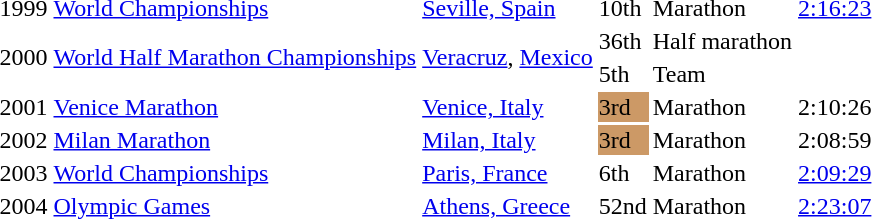<table>
<tr>
<td>1999</td>
<td><a href='#'>World Championships</a></td>
<td><a href='#'>Seville, Spain</a></td>
<td>10th</td>
<td>Marathon</td>
<td><a href='#'>2:16:23</a></td>
</tr>
<tr>
<td rowspan=2>2000</td>
<td rowspan=2><a href='#'>World Half Marathon Championships</a></td>
<td rowspan=2><a href='#'>Veracruz</a>, <a href='#'>Mexico</a></td>
<td>36th</td>
<td>Half marathon</td>
<td></td>
</tr>
<tr>
<td>5th</td>
<td>Team</td>
<td></td>
</tr>
<tr>
<td>2001</td>
<td><a href='#'>Venice Marathon</a></td>
<td><a href='#'>Venice, Italy</a></td>
<td bgcolor="cc9966">3rd</td>
<td>Marathon</td>
<td>2:10:26</td>
</tr>
<tr>
<td>2002</td>
<td><a href='#'>Milan Marathon</a></td>
<td><a href='#'>Milan, Italy</a></td>
<td bgcolor="cc9966">3rd</td>
<td>Marathon</td>
<td>2:08:59</td>
</tr>
<tr>
<td>2003</td>
<td><a href='#'>World Championships</a></td>
<td><a href='#'>Paris, France</a></td>
<td>6th</td>
<td>Marathon</td>
<td><a href='#'>2:09:29</a></td>
</tr>
<tr>
<td>2004</td>
<td><a href='#'>Olympic Games</a></td>
<td><a href='#'>Athens, Greece</a></td>
<td>52nd</td>
<td>Marathon</td>
<td><a href='#'>2:23:07</a></td>
</tr>
</table>
